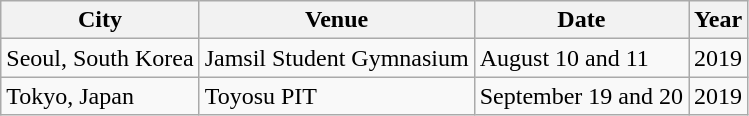<table class="wikitable">
<tr>
<th>City</th>
<th>Venue</th>
<th>Date</th>
<th>Year</th>
</tr>
<tr>
<td>Seoul, South Korea</td>
<td>Jamsil Student Gymnasium</td>
<td>August 10 and 11</td>
<td>2019</td>
</tr>
<tr>
<td>Tokyo, Japan</td>
<td>Toyosu PIT</td>
<td>September 19 and 20</td>
<td>2019</td>
</tr>
</table>
